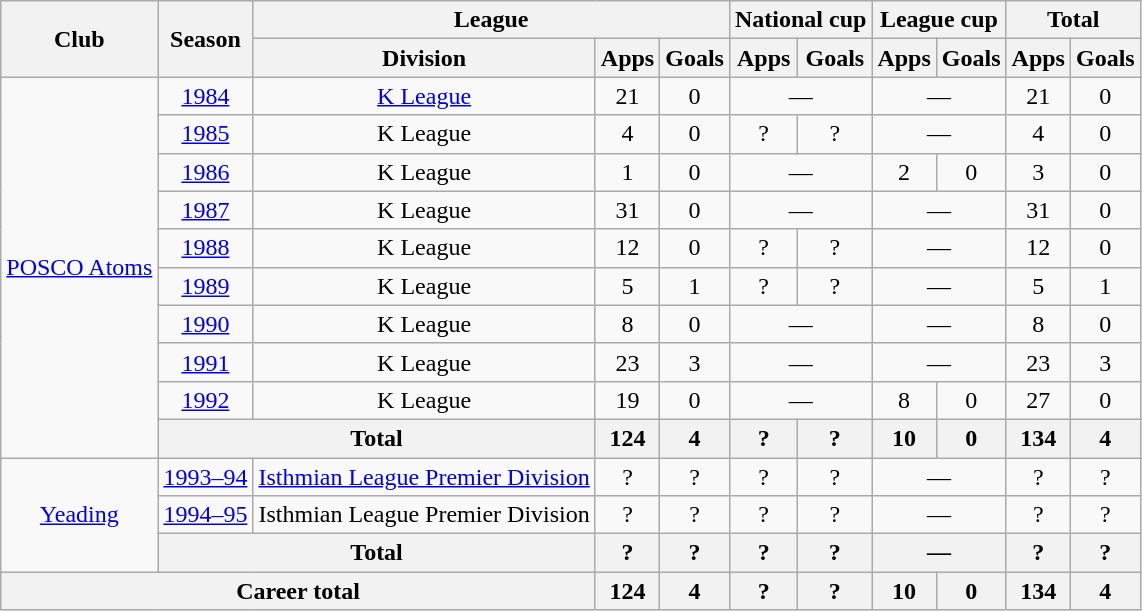<table class="wikitable" style="text-align:center">
<tr>
<th rowspan=2>Club</th>
<th rowspan=2>Season</th>
<th colspan=3>League</th>
<th colspan=2>National cup</th>
<th colspan=2>League cup</th>
<th colspan=2>Total</th>
</tr>
<tr>
<th>Division</th>
<th>Apps</th>
<th>Goals</th>
<th>Apps</th>
<th>Goals</th>
<th>Apps</th>
<th>Goals</th>
<th>Apps</th>
<th>Goals</th>
</tr>
<tr>
<td rowspan=10><a href='#'>POSCO Atoms</a></td>
<td><a href='#'>1984</a></td>
<td><a href='#'>K League</a></td>
<td>21</td>
<td>0</td>
<td colspan="2">—</td>
<td colspan=2>—</td>
<td>21</td>
<td>0</td>
</tr>
<tr>
<td><a href='#'>1985</a></td>
<td>K League</td>
<td>4</td>
<td>0</td>
<td>?</td>
<td>?</td>
<td colspan=2>—</td>
<td>4</td>
<td>0</td>
</tr>
<tr>
<td><a href='#'>1986</a></td>
<td>K League</td>
<td>1</td>
<td>0</td>
<td colspan="2">—</td>
<td>2</td>
<td>0</td>
<td>3</td>
<td>0</td>
</tr>
<tr>
<td><a href='#'>1987</a></td>
<td>K League</td>
<td>31</td>
<td>0</td>
<td colspan="2">—</td>
<td colspan=2>—</td>
<td>31</td>
<td>0</td>
</tr>
<tr>
<td><a href='#'>1988</a></td>
<td>K League</td>
<td>12</td>
<td>0</td>
<td>?</td>
<td>?</td>
<td colspan=2>—</td>
<td>12</td>
<td>0</td>
</tr>
<tr>
<td><a href='#'>1989</a></td>
<td>K League</td>
<td>5</td>
<td>1</td>
<td>?</td>
<td>?</td>
<td colspan=2>—</td>
<td>5</td>
<td>1</td>
</tr>
<tr>
<td><a href='#'>1990</a></td>
<td>K League</td>
<td>8</td>
<td>0</td>
<td colspan=2>—</td>
<td colspan=2>—</td>
<td>8</td>
<td>0</td>
</tr>
<tr>
<td><a href='#'>1991</a></td>
<td>K League</td>
<td>23</td>
<td>3</td>
<td colspan=2>—</td>
<td colspan=2>—</td>
<td>23</td>
<td>3</td>
</tr>
<tr>
<td><a href='#'>1992</a></td>
<td>K League</td>
<td>19</td>
<td>0</td>
<td colspan=2>—</td>
<td>8</td>
<td>0</td>
<td>27</td>
<td>0</td>
</tr>
<tr>
<th colspan=2>Total</th>
<th>124</th>
<th>4</th>
<th>?</th>
<th>?</th>
<th>10</th>
<th>0</th>
<th>134</th>
<th>4</th>
</tr>
<tr>
<td rowspan=3><a href='#'>Yeading</a></td>
<td><a href='#'>1993–94</a></td>
<td><a href='#'>Isthmian League Premier Division</a></td>
<td>?</td>
<td>?</td>
<td>?</td>
<td>?</td>
<td colspan=2>—</td>
<td>?</td>
<td>?</td>
</tr>
<tr>
<td><a href='#'>1994–95</a></td>
<td>Isthmian League Premier Division</td>
<td>?</td>
<td>?</td>
<td>?</td>
<td>?</td>
<td colspan=2>—</td>
<td>?</td>
<td>?</td>
</tr>
<tr>
<th colspan=2>Total</th>
<th>?</th>
<th>?</th>
<th>?</th>
<th>?</th>
<th colspan=2>—</th>
<th>?</th>
<th>?</th>
</tr>
<tr>
<th colspan=3>Career total</th>
<th>124</th>
<th>4</th>
<th>?</th>
<th>?</th>
<th>10</th>
<th>0</th>
<th>134</th>
<th>4</th>
</tr>
</table>
